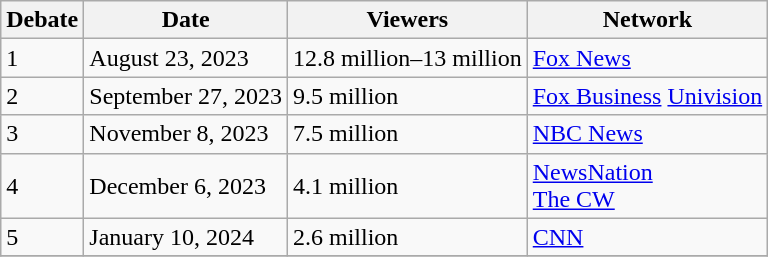<table class="wikitable">
<tr>
<th>Debate</th>
<th>Date</th>
<th>Viewers</th>
<th>Network</th>
</tr>
<tr>
<td>1</td>
<td>August 23, 2023</td>
<td>12.8 million–13 million</td>
<td><a href='#'>Fox News</a></td>
</tr>
<tr>
<td>2</td>
<td>September 27, 2023</td>
<td>9.5 million</td>
<td><a href='#'>Fox Business</a> <a href='#'>Univision</a></td>
</tr>
<tr>
<td>3</td>
<td>November 8, 2023</td>
<td>7.5 million</td>
<td><a href='#'>NBC News</a></td>
</tr>
<tr>
<td>4</td>
<td>December 6, 2023</td>
<td>4.1 million</td>
<td><a href='#'>NewsNation</a><br><a href='#'>The CW</a></td>
</tr>
<tr>
<td>5</td>
<td>January 10, 2024</td>
<td>2.6 million</td>
<td><a href='#'>CNN</a></td>
</tr>
<tr>
</tr>
</table>
